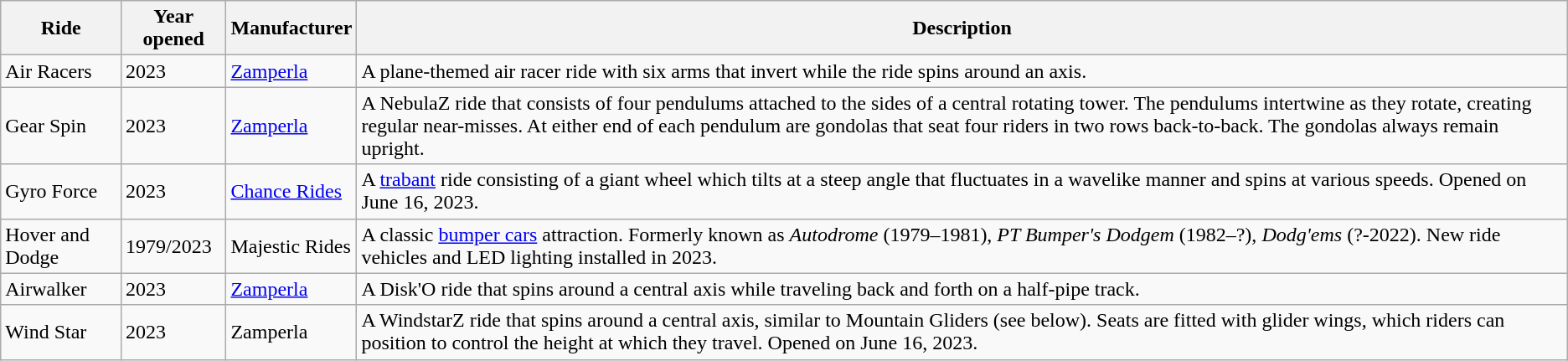<table class="wikitable sortable">
<tr>
<th>Ride</th>
<th>Year opened</th>
<th>Manufacturer</th>
<th>Description</th>
</tr>
<tr>
<td>Air Racers</td>
<td>2023</td>
<td><a href='#'>Zamperla</a></td>
<td>A plane-themed air racer ride with six arms that invert while the ride spins around an axis.</td>
</tr>
<tr>
<td>Gear Spin</td>
<td>2023</td>
<td><a href='#'>Zamperla</a></td>
<td>A NebulaZ ride that consists of four pendulums attached to the sides of a central rotating tower. The pendulums intertwine as they rotate, creating regular near-misses. At either end of each pendulum are gondolas that seat four riders in two rows back-to-back. The gondolas always remain upright.</td>
</tr>
<tr>
<td>Gyro Force</td>
<td>2023</td>
<td><a href='#'>Chance Rides</a></td>
<td>A <a href='#'>trabant</a> ride consisting of a giant wheel which tilts at a steep angle that fluctuates in a wavelike manner and spins at various speeds. Opened on June 16, 2023.</td>
</tr>
<tr>
<td>Hover and Dodge</td>
<td>1979/2023</td>
<td>Majestic Rides</td>
<td>A classic <a href='#'>bumper cars</a> attraction. Formerly known as <em>Autodrome</em> (1979–1981), <em>PT Bumper's Dodgem</em> (1982–?), <em>Dodg'ems</em> (?-2022). New ride vehicles and LED lighting installed in 2023.</td>
</tr>
<tr>
<td>Airwalker</td>
<td>2023</td>
<td><a href='#'>Zamperla</a></td>
<td>A Disk'O ride that spins around a central axis while traveling back and forth on a half-pipe track.</td>
</tr>
<tr>
<td>Wind Star</td>
<td>2023</td>
<td>Zamperla</td>
<td>A WindstarZ ride that spins around a central axis, similar to Mountain Gliders (see below). Seats are fitted with glider wings, which riders can position to control the height at which they travel. Opened on June 16, 2023.</td>
</tr>
</table>
